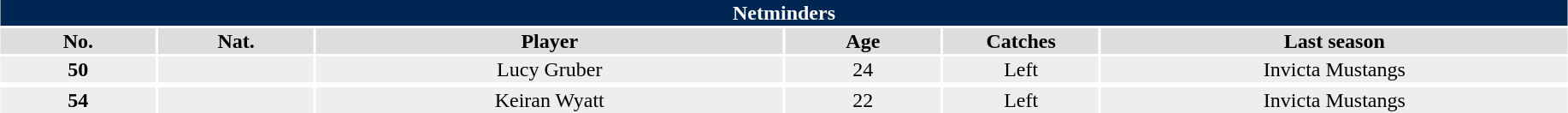<table class="toccolours"  style="width:97%; clear:both; margin:1.5em auto; text-align:center;">
<tr>
<th colspan="11" style="background:#002653; color:#FFFFFF;">Netminders</th>
</tr>
<tr style="background:#ddd;">
<th width=10%>No.</th>
<th width=10%>Nat.</th>
<th width=30%>Player</th>
<th width=10%>Age</th>
<th width=10%>Catches</th>
<th width=30%>Last season</th>
</tr>
<tr style="background:#eee;">
<td><strong>50</strong></td>
<td></td>
<td>Lucy Gruber </td>
<td>24</td>
<td>Left</td>
<td>Invicta Mustangs</td>
</tr>
<tr>
</tr>
<tr style="background:#eee;">
<td><strong>54</strong></td>
<td></td>
<td>Keiran Wyatt </td>
<td>22</td>
<td>Left</td>
<td>Invicta Mustangs</td>
</tr>
<tr>
</tr>
</table>
